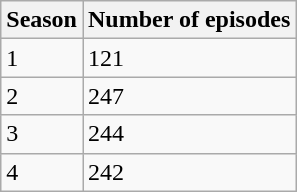<table class="wikitable">
<tr>
<th>Season</th>
<th>Number of episodes</th>
</tr>
<tr>
<td>1</td>
<td>121</td>
</tr>
<tr>
<td>2</td>
<td>247</td>
</tr>
<tr>
<td>3</td>
<td>244</td>
</tr>
<tr>
<td>4</td>
<td>242</td>
</tr>
</table>
